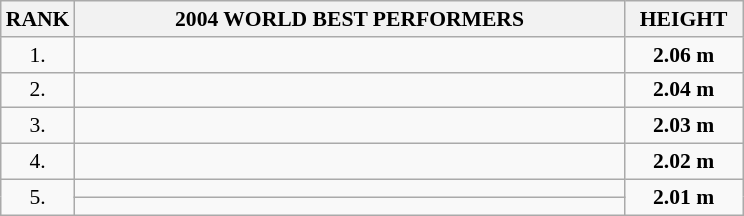<table class="wikitable" style="border-collapse: collapse; font-size: 90%;">
<tr>
<th>RANK</th>
<th align="center" style="width: 25em">2004 WORLD BEST PERFORMERS</th>
<th align="center" style="width: 5em">HEIGHT</th>
</tr>
<tr>
<td align="center">1.</td>
<td></td>
<td align="center"><strong>2.06 m</strong></td>
</tr>
<tr>
<td align="center">2.</td>
<td></td>
<td align="center"><strong>2.04 m</strong></td>
</tr>
<tr>
<td align="center">3.</td>
<td></td>
<td align="center"><strong>2.03 m</strong></td>
</tr>
<tr>
<td align="center">4.</td>
<td></td>
<td align="center"><strong>2.02 m</strong></td>
</tr>
<tr>
<td rowspan=2 align="center">5.</td>
<td></td>
<td rowspan=2 align="center"><strong>2.01 m</strong></td>
</tr>
<tr>
<td></td>
</tr>
</table>
